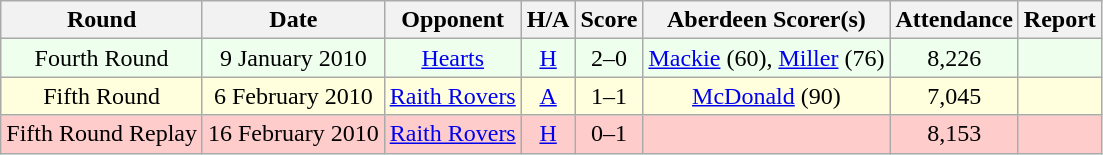<table class="wikitable" style="text-align:center">
<tr>
<th>Round</th>
<th>Date</th>
<th>Opponent</th>
<th>H/A</th>
<th>Score</th>
<th>Aberdeen Scorer(s)</th>
<th>Attendance</th>
<th>Report</th>
</tr>
<tr bgcolor=#EEFFEE>
<td>Fourth Round</td>
<td>9 January 2010</td>
<td><a href='#'>Hearts</a></td>
<td><a href='#'>H</a></td>
<td>2–0</td>
<td><a href='#'>Mackie</a> (60), <a href='#'>Miller</a> (76)</td>
<td>8,226</td>
<td></td>
</tr>
<tr bgcolor=#FFFFDD>
<td>Fifth Round</td>
<td>6 February 2010</td>
<td><a href='#'>Raith Rovers</a></td>
<td><a href='#'>A</a></td>
<td>1–1</td>
<td><a href='#'>McDonald</a> (90)</td>
<td>7,045</td>
<td></td>
</tr>
<tr bgcolor=#FFCCCC>
<td>Fifth Round Replay</td>
<td>16 February 2010</td>
<td><a href='#'>Raith Rovers</a></td>
<td><a href='#'>H</a></td>
<td>0–1</td>
<td></td>
<td>8,153</td>
<td></td>
</tr>
</table>
